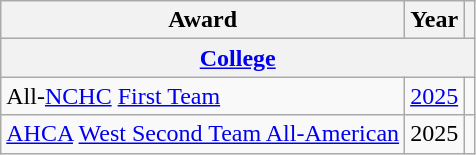<table class="wikitable">
<tr>
<th>Award</th>
<th>Year</th>
<th></th>
</tr>
<tr>
<th colspan="3"><a href='#'>College</a></th>
</tr>
<tr>
<td>All-<a href='#'>NCHC</a> <a href='#'>First Team</a></td>
<td><a href='#'>2025</a></td>
<td></td>
</tr>
<tr>
<td><a href='#'>AHCA</a> <a href='#'>West Second Team All-American</a></td>
<td>2025</td>
<td></td>
</tr>
</table>
